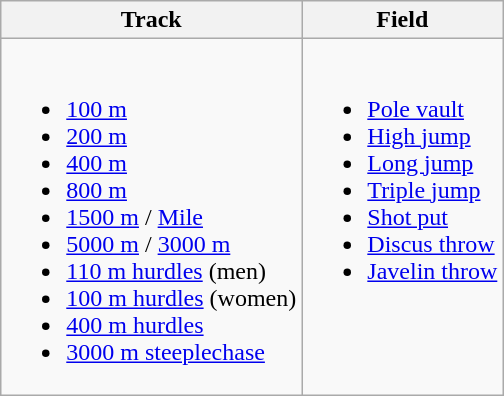<table class=wikitable>
<tr>
<th>Track</th>
<th>Field</th>
</tr>
<tr>
<td valign=top><br><ul><li><a href='#'>100 m</a></li><li><a href='#'>200 m</a></li><li><a href='#'>400 m</a></li><li><a href='#'>800 m</a></li><li><a href='#'>1500 m</a> / <a href='#'>Mile</a></li><li><a href='#'>5000 m</a> / <a href='#'>3000 m</a></li><li><a href='#'>110 m hurdles</a> (men)</li><li><a href='#'>100 m hurdles</a> (women)</li><li><a href='#'>400 m hurdles</a></li><li><a href='#'>3000 m steeplechase</a></li></ul></td>
<td valign=top><br><ul><li><a href='#'>Pole vault</a></li><li><a href='#'>High jump</a></li><li><a href='#'>Long jump</a></li><li><a href='#'>Triple jump</a></li><li><a href='#'>Shot put</a></li><li><a href='#'>Discus throw</a></li><li><a href='#'>Javelin throw</a></li></ul></td>
</tr>
</table>
